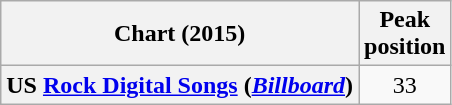<table class="wikitable plainrowheaders">
<tr>
<th>Chart (2015)</th>
<th>Peak<br>position</th>
</tr>
<tr>
<th scope="row">US <a href='#'>Rock Digital Songs</a> (<em><a href='#'>Billboard</a></em>)</th>
<td style="text-align:center;">33</td>
</tr>
</table>
